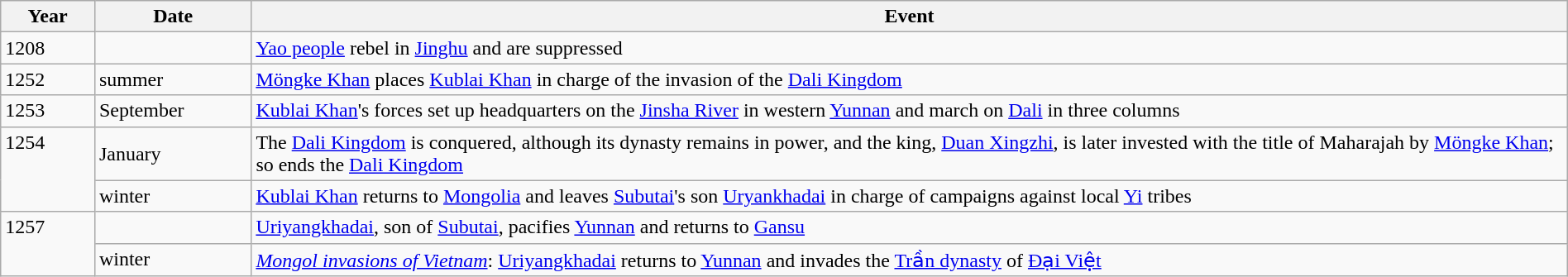<table class="wikitable" width="100%">
<tr>
<th style="width:6%">Year</th>
<th style="width:10%">Date</th>
<th>Event</th>
</tr>
<tr>
<td>1208</td>
<td></td>
<td><a href='#'>Yao people</a> rebel in <a href='#'>Jinghu</a> and are suppressed</td>
</tr>
<tr>
<td>1252</td>
<td>summer</td>
<td><a href='#'>Möngke Khan</a> places <a href='#'>Kublai Khan</a> in charge of the invasion of the <a href='#'>Dali Kingdom</a></td>
</tr>
<tr>
<td>1253</td>
<td>September</td>
<td><a href='#'>Kublai Khan</a>'s forces set up headquarters on the <a href='#'>Jinsha River</a> in western <a href='#'>Yunnan</a> and march on <a href='#'>Dali</a> in three columns</td>
</tr>
<tr>
<td rowspan="2" valign="top">1254</td>
<td>January</td>
<td>The <a href='#'>Dali Kingdom</a> is conquered, although its dynasty remains in power, and the king, <a href='#'>Duan Xingzhi</a>, is later invested with the title of Maharajah by <a href='#'>Möngke Khan</a>; so ends the <a href='#'>Dali Kingdom</a></td>
</tr>
<tr>
<td>winter</td>
<td><a href='#'>Kublai Khan</a> returns to <a href='#'>Mongolia</a> and leaves <a href='#'>Subutai</a>'s son <a href='#'>Uryankhadai</a> in charge of campaigns against local <a href='#'>Yi</a> tribes</td>
</tr>
<tr>
<td rowspan="2" valign="top">1257</td>
<td></td>
<td><a href='#'>Uriyangkhadai</a>, son of <a href='#'>Subutai</a>, pacifies <a href='#'>Yunnan</a> and returns to <a href='#'>Gansu</a></td>
</tr>
<tr>
<td>winter</td>
<td><em><a href='#'>Mongol invasions of Vietnam</a></em>: <a href='#'>Uriyangkhadai</a> returns to <a href='#'>Yunnan</a> and invades the <a href='#'>Trần dynasty</a> of <a href='#'>Đại Việt</a></td>
</tr>
</table>
